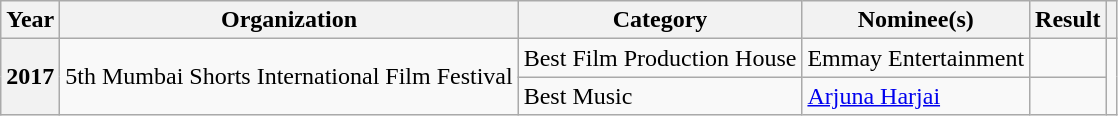<table class="wikitable plainrowheaders sortable">
<tr>
<th scope="col">Year</th>
<th scope="col">Organization</th>
<th scope="col">Category</th>
<th scope="col">Nominee(s)</th>
<th scope="col">Result</th>
<th scope="col" class="unsortable"></th>
</tr>
<tr>
<th rowspan=2>2017</th>
<td rowspan=2>5th Mumbai Shorts International Film Festival</td>
<td>Best Film Production House</td>
<td>Emmay Entertainment</td>
<td></td>
<td style="text-align:center;"rowspan=2></td>
</tr>
<tr>
<td>Best Music</td>
<td><a href='#'>Arjuna Harjai</a></td>
<td></td>
</tr>
</table>
